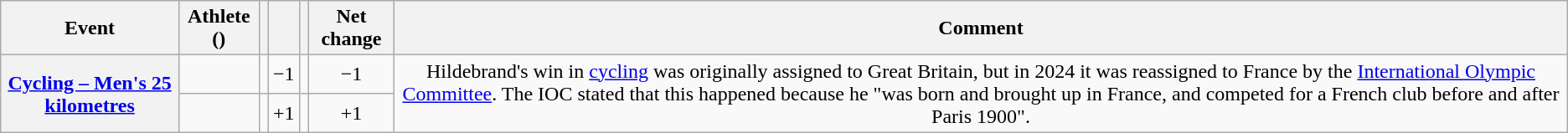<table class="wikitable" style="text-align:center">
<tr>
<th scope="col">Event</th>
<th scope="col">Athlete ()</th>
<th scope="col"></th>
<th scope="col"></th>
<th scope="col"></th>
<th scope="col">Net change</th>
<th scope="col">Comment</th>
</tr>
<tr>
<th scope=rowgroup rowspan="2"><a href='#'>Cycling – Men's 25 kilometres</a></th>
<td align="left"></td>
<td></td>
<td>−1</td>
<td></td>
<td>−1</td>
<td rowspan="2">Hildebrand's win in <a href='#'>cycling</a> was originally assigned to Great Britain, but in 2024 it was reassigned to France by the <a href='#'>International Olympic Committee</a>. The IOC stated that this happened because he "was born and brought up in France, and competed for a French club before and after Paris 1900".</td>
</tr>
<tr>
<td align="left"></td>
<td></td>
<td>+1</td>
<td></td>
<td>+1</td>
</tr>
</table>
